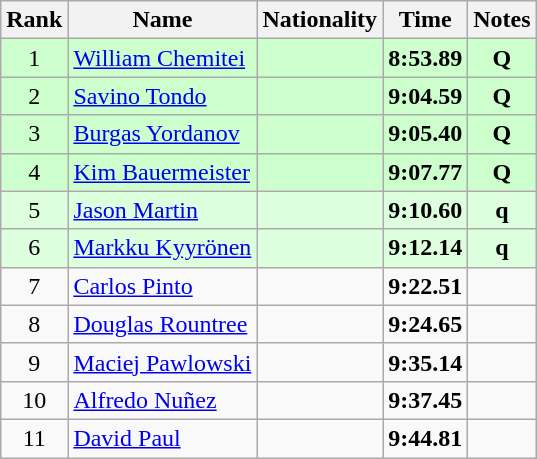<table class="wikitable sortable" style="text-align:center">
<tr>
<th>Rank</th>
<th>Name</th>
<th>Nationality</th>
<th>Time</th>
<th>Notes</th>
</tr>
<tr bgcolor=ccffcc>
<td>1</td>
<td align=left><a href='#'>William Chemitei</a></td>
<td align=left></td>
<td><strong>8:53.89</strong></td>
<td><strong>Q</strong></td>
</tr>
<tr bgcolor=ccffcc>
<td>2</td>
<td align=left><a href='#'>Savino Tondo</a></td>
<td align=left></td>
<td><strong>9:04.59</strong></td>
<td><strong>Q</strong></td>
</tr>
<tr bgcolor=ccffcc>
<td>3</td>
<td align=left><a href='#'>Burgas Yordanov</a></td>
<td align=left></td>
<td><strong>9:05.40</strong></td>
<td><strong>Q</strong></td>
</tr>
<tr bgcolor=ccffcc>
<td>4</td>
<td align=left><a href='#'>Kim Bauermeister</a></td>
<td align=left></td>
<td><strong>9:07.77</strong></td>
<td><strong>Q</strong></td>
</tr>
<tr bgcolor=ddffdd>
<td>5</td>
<td align=left><a href='#'>Jason Martin</a></td>
<td align=left></td>
<td><strong>9:10.60</strong></td>
<td><strong>q</strong></td>
</tr>
<tr bgcolor=ddffdd>
<td>6</td>
<td align=left><a href='#'>Markku Kyyrönen</a></td>
<td align=left></td>
<td><strong>9:12.14</strong></td>
<td><strong>q</strong></td>
</tr>
<tr>
<td>7</td>
<td align=left><a href='#'>Carlos Pinto</a></td>
<td align=left></td>
<td><strong>9:22.51</strong></td>
<td></td>
</tr>
<tr>
<td>8</td>
<td align=left><a href='#'>Douglas Rountree</a></td>
<td align=left></td>
<td><strong>9:24.65</strong></td>
<td></td>
</tr>
<tr>
<td>9</td>
<td align=left><a href='#'>Maciej Pawlowski</a></td>
<td align=left></td>
<td><strong>9:35.14</strong></td>
<td></td>
</tr>
<tr>
<td>10</td>
<td align=left><a href='#'>Alfredo Nuñez</a></td>
<td align=left></td>
<td><strong>9:37.45</strong></td>
<td></td>
</tr>
<tr>
<td>11</td>
<td align=left><a href='#'>David Paul</a></td>
<td align=left></td>
<td><strong>9:44.81</strong></td>
<td></td>
</tr>
</table>
